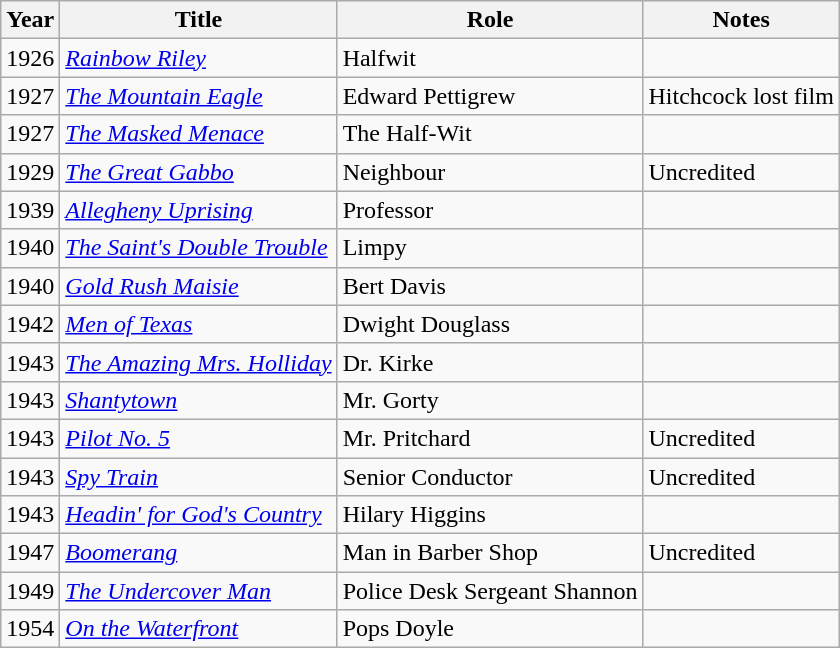<table class="wikitable">
<tr>
<th>Year</th>
<th>Title</th>
<th>Role</th>
<th>Notes</th>
</tr>
<tr>
<td>1926</td>
<td><em><a href='#'>Rainbow Riley</a></em></td>
<td>Halfwit</td>
<td></td>
</tr>
<tr>
<td>1927</td>
<td><em><a href='#'>The Mountain Eagle</a></em></td>
<td>Edward Pettigrew</td>
<td>Hitchcock lost film</td>
</tr>
<tr>
<td>1927</td>
<td><em><a href='#'>The Masked Menace</a></em></td>
<td>The Half-Wit</td>
<td></td>
</tr>
<tr>
<td>1929</td>
<td><em><a href='#'>The Great Gabbo</a></em></td>
<td>Neighbour</td>
<td>Uncredited</td>
</tr>
<tr>
<td>1939</td>
<td><em><a href='#'>Allegheny Uprising</a></em></td>
<td>Professor</td>
<td></td>
</tr>
<tr>
<td>1940</td>
<td><em><a href='#'>The Saint's Double Trouble</a></em></td>
<td>Limpy</td>
<td></td>
</tr>
<tr>
<td>1940</td>
<td><em><a href='#'>Gold Rush Maisie</a></em></td>
<td>Bert Davis</td>
<td></td>
</tr>
<tr>
<td>1942</td>
<td><em><a href='#'>Men of Texas</a></em></td>
<td>Dwight Douglass</td>
<td></td>
</tr>
<tr>
<td>1943</td>
<td><em><a href='#'>The Amazing Mrs. Holliday</a></em></td>
<td>Dr. Kirke</td>
<td></td>
</tr>
<tr>
<td>1943</td>
<td><em><a href='#'>Shantytown</a></em></td>
<td>Mr. Gorty</td>
<td></td>
</tr>
<tr>
<td>1943</td>
<td><em><a href='#'>Pilot No. 5</a></em></td>
<td>Mr. Pritchard</td>
<td>Uncredited</td>
</tr>
<tr>
<td>1943</td>
<td><em><a href='#'>Spy Train</a></em></td>
<td>Senior Conductor</td>
<td>Uncredited</td>
</tr>
<tr>
<td>1943</td>
<td><em><a href='#'>Headin' for God's Country</a></em></td>
<td>Hilary Higgins</td>
<td></td>
</tr>
<tr>
<td>1947</td>
<td><em><a href='#'>Boomerang</a></em></td>
<td>Man in Barber Shop</td>
<td>Uncredited</td>
</tr>
<tr>
<td>1949</td>
<td><em><a href='#'>The Undercover Man</a></em></td>
<td>Police Desk Sergeant Shannon</td>
<td></td>
</tr>
<tr>
<td>1954</td>
<td><em><a href='#'>On the Waterfront</a></em></td>
<td>Pops Doyle</td>
<td></td>
</tr>
</table>
